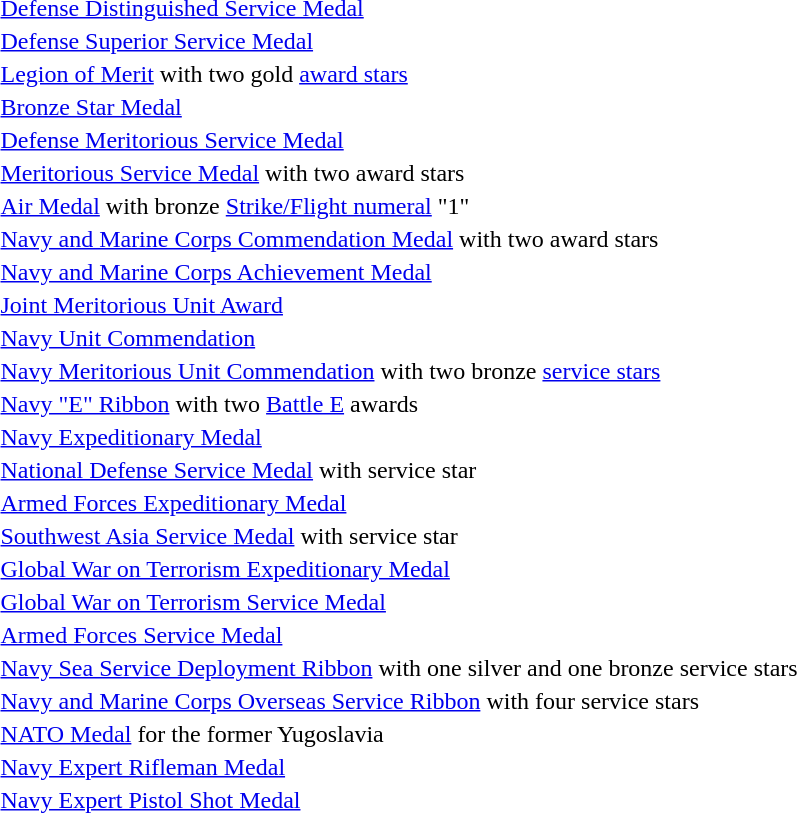<table>
<tr>
<td></td>
<td><a href='#'>Defense Distinguished Service Medal</a></td>
</tr>
<tr>
<td></td>
<td><a href='#'>Defense Superior Service Medal</a></td>
</tr>
<tr>
<td><span></span><span></span></td>
<td><a href='#'>Legion of Merit</a> with two gold <a href='#'>award stars</a></td>
</tr>
<tr>
<td></td>
<td><a href='#'>Bronze Star Medal</a></td>
</tr>
<tr>
<td></td>
<td><a href='#'>Defense Meritorious Service Medal</a></td>
</tr>
<tr>
<td><span></span><span></span></td>
<td><a href='#'>Meritorious Service Medal</a> with two award stars</td>
</tr>
<tr>
<td><span></span></td>
<td><a href='#'>Air Medal</a> with bronze <a href='#'>Strike/Flight numeral</a> "1"</td>
</tr>
<tr>
<td><span></span><span></span></td>
<td><a href='#'>Navy and Marine Corps Commendation Medal</a> with two award stars</td>
</tr>
<tr>
<td></td>
<td><a href='#'>Navy and Marine Corps Achievement Medal</a></td>
</tr>
<tr>
<td></td>
<td><a href='#'>Joint Meritorious Unit Award</a></td>
</tr>
<tr>
<td></td>
<td><a href='#'>Navy Unit Commendation</a></td>
</tr>
<tr>
<td><span></span><span></span></td>
<td><a href='#'>Navy Meritorious Unit Commendation</a> with two bronze <a href='#'>service stars</a></td>
</tr>
<tr>
<td></td>
<td><a href='#'>Navy "E" Ribbon</a> with two <a href='#'>Battle E</a> awards</td>
</tr>
<tr>
<td></td>
<td><a href='#'>Navy Expeditionary Medal</a></td>
</tr>
<tr>
<td></td>
<td><a href='#'>National Defense Service Medal</a> with service star</td>
</tr>
<tr>
<td></td>
<td><a href='#'>Armed Forces Expeditionary Medal</a></td>
</tr>
<tr>
<td></td>
<td><a href='#'>Southwest Asia Service Medal</a> with service star</td>
</tr>
<tr>
<td></td>
<td><a href='#'>Global War on Terrorism Expeditionary Medal</a></td>
</tr>
<tr>
<td></td>
<td><a href='#'>Global War on Terrorism Service Medal</a></td>
</tr>
<tr>
<td></td>
<td><a href='#'>Armed Forces Service Medal</a></td>
</tr>
<tr>
<td><span></span><span></span></td>
<td><a href='#'>Navy Sea Service Deployment Ribbon</a> with one silver and one bronze service stars</td>
</tr>
<tr>
<td><span></span><span></span><span></span><span></span></td>
<td><a href='#'>Navy and Marine Corps Overseas Service Ribbon</a> with four service stars</td>
</tr>
<tr>
<td></td>
<td><a href='#'>NATO Medal</a> for the former Yugoslavia</td>
</tr>
<tr>
<td></td>
<td><a href='#'>Navy Expert Rifleman Medal</a></td>
</tr>
<tr>
<td></td>
<td><a href='#'>Navy Expert Pistol Shot Medal</a></td>
</tr>
</table>
